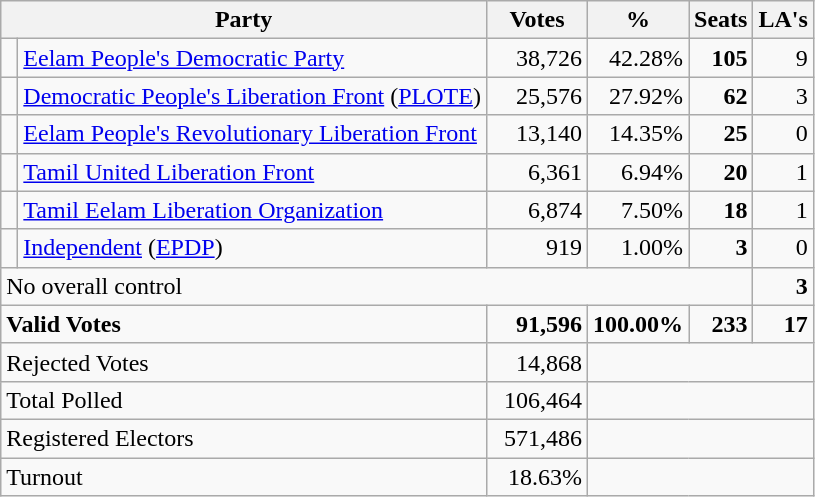<table class="wikitable" border="1" style="text-align:right;">
<tr>
<th valign=bottom align=left colspan=2>Party</th>
<th valign=bottom align=center width="60">Votes</th>
<th valign=bottom align=center width="50">%</th>
<th valign=bottom align=center>Seats</th>
<th valign=bottom align=center>LA's</th>
</tr>
<tr>
<td bgcolor=> </td>
<td align=left><a href='#'>Eelam People's Democratic Party</a></td>
<td>38,726</td>
<td>42.28%</td>
<td><strong>105</strong></td>
<td>9</td>
</tr>
<tr>
<td bgcolor=> </td>
<td align=left><a href='#'>Democratic People's Liberation Front</a> (<a href='#'>PLOTE</a>)</td>
<td>25,576</td>
<td>27.92%</td>
<td><strong>62</strong></td>
<td>3</td>
</tr>
<tr>
<td bgcolor=> </td>
<td align=left><a href='#'>Eelam People's Revolutionary Liberation Front</a></td>
<td>13,140</td>
<td>14.35%</td>
<td><strong>25</strong></td>
<td>0</td>
</tr>
<tr>
<td bgcolor=> </td>
<td align=left><a href='#'>Tamil United Liberation Front</a></td>
<td>6,361</td>
<td>6.94%</td>
<td><strong>20</strong></td>
<td>1</td>
</tr>
<tr>
<td bgcolor=> </td>
<td align=left><a href='#'>Tamil Eelam Liberation Organization</a></td>
<td>6,874</td>
<td>7.50%</td>
<td><strong>18</strong></td>
<td>1</td>
</tr>
<tr>
<td bgcolor=> </td>
<td align=left><a href='#'>Independent</a> (<a href='#'>EPDP</a>)</td>
<td>919</td>
<td>1.00%</td>
<td><strong>3</strong></td>
<td>0</td>
</tr>
<tr>
<td colspan=5 align=left>No overall control</td>
<td><strong>3</strong></td>
</tr>
<tr>
<td colspan=2 align=left><strong>Valid Votes</strong></td>
<td><strong>91,596</strong></td>
<td><strong>100.00%</strong></td>
<td><strong>233</strong></td>
<td><strong>17</strong></td>
</tr>
<tr>
<td colspan=2 align=left>Rejected Votes</td>
<td>14,868</td>
<td colspan=3></td>
</tr>
<tr>
<td colspan=2 align=left>Total Polled</td>
<td>106,464</td>
<td colspan=3></td>
</tr>
<tr>
<td colspan=2 align=left>Registered Electors</td>
<td>571,486</td>
<td colspan=3></td>
</tr>
<tr>
<td colspan=2 align=left>Turnout</td>
<td>18.63%</td>
<td colspan=3></td>
</tr>
</table>
